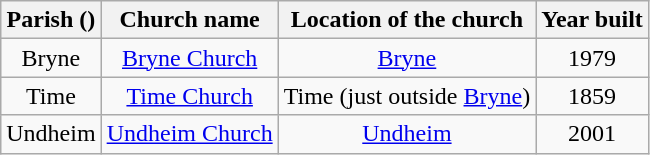<table class="wikitable" style="text-align:center">
<tr>
<th>Parish ()</th>
<th>Church name</th>
<th>Location of the church</th>
<th>Year built</th>
</tr>
<tr>
<td rowspan="1">Bryne</td>
<td><a href='#'>Bryne Church</a></td>
<td><a href='#'>Bryne</a></td>
<td>1979</td>
</tr>
<tr>
<td rowspan="1">Time</td>
<td><a href='#'>Time Church</a></td>
<td>Time (just outside <a href='#'>Bryne</a>)</td>
<td>1859</td>
</tr>
<tr>
<td rowspan="1">Undheim</td>
<td><a href='#'>Undheim Church</a></td>
<td><a href='#'>Undheim</a></td>
<td>2001</td>
</tr>
</table>
